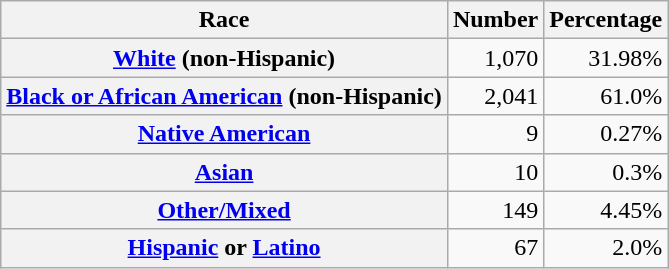<table class="wikitable" style="text-align:right">
<tr>
<th scope="col">Race</th>
<th scope="col">Number</th>
<th scope="col">Percentage</th>
</tr>
<tr>
<th scope="row"><a href='#'>White</a> (non-Hispanic)</th>
<td>1,070</td>
<td>31.98%</td>
</tr>
<tr>
<th scope="row"><a href='#'>Black or African American</a> (non-Hispanic)</th>
<td>2,041</td>
<td>61.0%</td>
</tr>
<tr>
<th scope="row"><a href='#'>Native American</a></th>
<td>9</td>
<td>0.27%</td>
</tr>
<tr>
<th scope="row"><a href='#'>Asian</a></th>
<td>10</td>
<td>0.3%</td>
</tr>
<tr>
<th scope="row"><a href='#'>Other/Mixed</a></th>
<td>149</td>
<td>4.45%</td>
</tr>
<tr>
<th scope="row"><a href='#'>Hispanic</a> or <a href='#'>Latino</a></th>
<td>67</td>
<td>2.0%</td>
</tr>
</table>
